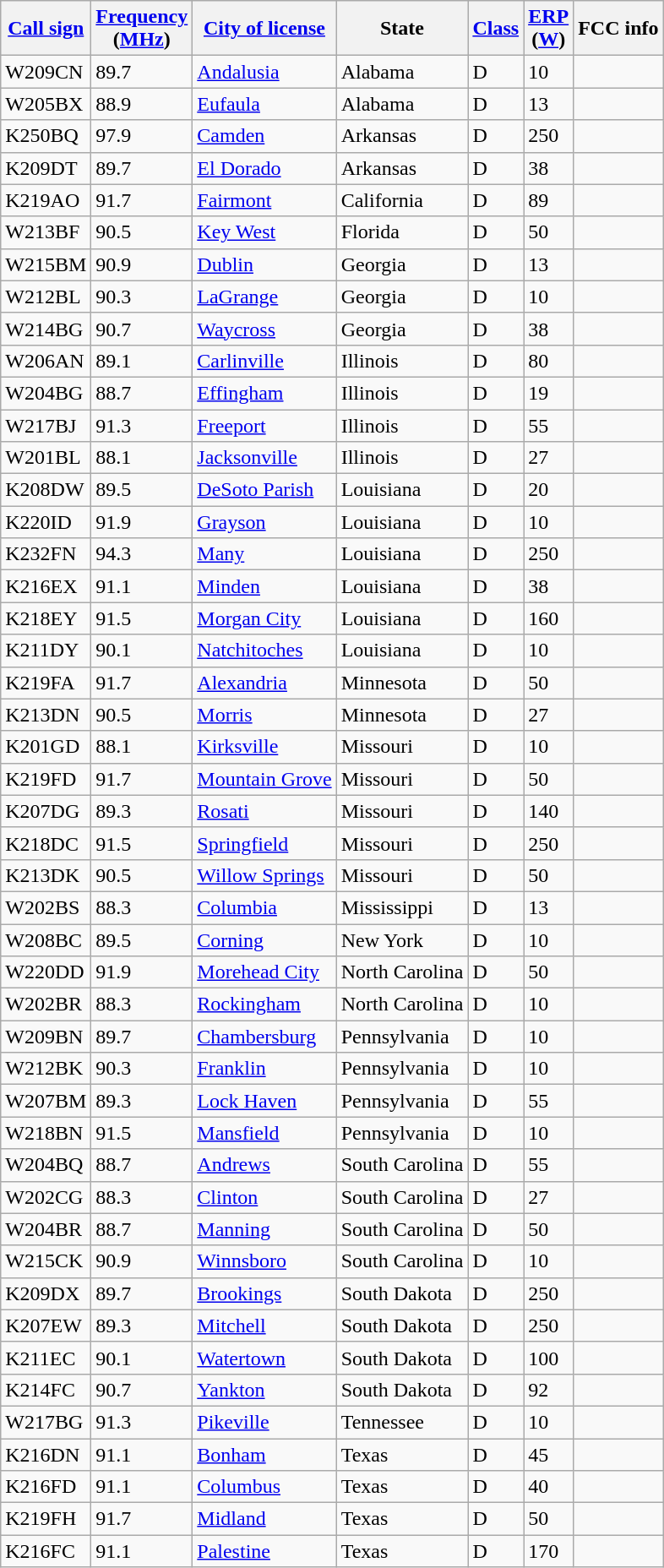<table class="wikitable sortable">
<tr>
<th><a href='#'>Call sign</a></th>
<th data-sort-type="number"><a href='#'>Frequency</a><br>(<a href='#'>MHz</a>)</th>
<th><a href='#'>City of license</a></th>
<th>State</th>
<th><a href='#'>Class</a></th>
<th data-sort-type="number"><a href='#'>ERP</a><br>(<a href='#'>W</a>)</th>
<th class="unsortable">FCC info</th>
</tr>
<tr>
<td>W209CN</td>
<td>89.7</td>
<td><a href='#'>Andalusia</a></td>
<td>Alabama</td>
<td>D</td>
<td>10</td>
<td></td>
</tr>
<tr>
<td>W205BX</td>
<td>88.9</td>
<td><a href='#'>Eufaula</a></td>
<td>Alabama</td>
<td>D</td>
<td>13</td>
<td></td>
</tr>
<tr>
<td>K250BQ</td>
<td>97.9</td>
<td><a href='#'>Camden</a></td>
<td>Arkansas</td>
<td>D</td>
<td>250</td>
<td></td>
</tr>
<tr>
<td>K209DT</td>
<td>89.7</td>
<td><a href='#'>El Dorado</a></td>
<td>Arkansas</td>
<td>D</td>
<td>38</td>
<td></td>
</tr>
<tr>
<td>K219AO</td>
<td>91.7</td>
<td><a href='#'>Fairmont</a></td>
<td>California</td>
<td>D</td>
<td>89</td>
<td></td>
</tr>
<tr>
<td>W213BF</td>
<td>90.5</td>
<td><a href='#'>Key West</a></td>
<td>Florida</td>
<td>D</td>
<td>50</td>
<td></td>
</tr>
<tr>
<td>W215BM</td>
<td>90.9</td>
<td><a href='#'>Dublin</a></td>
<td>Georgia</td>
<td>D</td>
<td>13</td>
<td></td>
</tr>
<tr>
<td>W212BL</td>
<td>90.3</td>
<td><a href='#'>LaGrange</a></td>
<td>Georgia</td>
<td>D</td>
<td>10</td>
<td></td>
</tr>
<tr>
<td>W214BG</td>
<td>90.7</td>
<td><a href='#'>Waycross</a></td>
<td>Georgia</td>
<td>D</td>
<td>38</td>
<td></td>
</tr>
<tr>
<td>W206AN</td>
<td>89.1</td>
<td><a href='#'>Carlinville</a></td>
<td>Illinois</td>
<td>D</td>
<td>80</td>
<td></td>
</tr>
<tr>
<td>W204BG</td>
<td>88.7</td>
<td><a href='#'>Effingham</a></td>
<td>Illinois</td>
<td>D</td>
<td>19</td>
<td></td>
</tr>
<tr>
<td>W217BJ</td>
<td>91.3</td>
<td><a href='#'>Freeport</a></td>
<td>Illinois</td>
<td>D</td>
<td>55</td>
<td></td>
</tr>
<tr>
<td>W201BL</td>
<td>88.1</td>
<td><a href='#'>Jacksonville</a></td>
<td>Illinois</td>
<td>D</td>
<td>27</td>
<td></td>
</tr>
<tr>
<td>K208DW</td>
<td>89.5</td>
<td><a href='#'>DeSoto Parish</a></td>
<td>Louisiana</td>
<td>D</td>
<td>20</td>
<td></td>
</tr>
<tr>
<td>K220ID</td>
<td>91.9</td>
<td><a href='#'>Grayson</a></td>
<td>Louisiana</td>
<td>D</td>
<td>10</td>
<td></td>
</tr>
<tr>
<td>K232FN</td>
<td>94.3</td>
<td><a href='#'>Many</a></td>
<td>Louisiana</td>
<td>D</td>
<td>250</td>
<td></td>
</tr>
<tr>
<td>K216EX</td>
<td>91.1</td>
<td><a href='#'>Minden</a></td>
<td>Louisiana</td>
<td>D</td>
<td>38</td>
<td></td>
</tr>
<tr>
<td>K218EY</td>
<td>91.5</td>
<td><a href='#'>Morgan City</a></td>
<td>Louisiana</td>
<td>D</td>
<td>160</td>
<td></td>
</tr>
<tr>
<td>K211DY</td>
<td>90.1</td>
<td><a href='#'>Natchitoches</a></td>
<td>Louisiana</td>
<td>D</td>
<td>10</td>
<td></td>
</tr>
<tr>
<td>K219FA</td>
<td>91.7</td>
<td><a href='#'>Alexandria</a></td>
<td>Minnesota</td>
<td>D</td>
<td>50</td>
<td></td>
</tr>
<tr>
<td>K213DN</td>
<td>90.5</td>
<td><a href='#'>Morris</a></td>
<td>Minnesota</td>
<td>D</td>
<td>27</td>
<td></td>
</tr>
<tr>
<td>K201GD</td>
<td>88.1</td>
<td><a href='#'>Kirksville</a></td>
<td>Missouri</td>
<td>D</td>
<td>10</td>
<td></td>
</tr>
<tr>
<td>K219FD</td>
<td>91.7</td>
<td><a href='#'>Mountain Grove</a></td>
<td>Missouri</td>
<td>D</td>
<td>50</td>
<td></td>
</tr>
<tr>
<td>K207DG</td>
<td>89.3</td>
<td><a href='#'>Rosati</a></td>
<td>Missouri</td>
<td>D</td>
<td>140</td>
<td></td>
</tr>
<tr>
<td>K218DC</td>
<td>91.5</td>
<td><a href='#'>Springfield</a></td>
<td>Missouri</td>
<td>D</td>
<td>250</td>
<td></td>
</tr>
<tr>
<td>K213DK</td>
<td>90.5</td>
<td><a href='#'>Willow Springs</a></td>
<td>Missouri</td>
<td>D</td>
<td>50</td>
<td></td>
</tr>
<tr>
<td>W202BS</td>
<td>88.3</td>
<td><a href='#'>Columbia</a></td>
<td>Mississippi</td>
<td>D</td>
<td>13</td>
<td></td>
</tr>
<tr>
<td>W208BC</td>
<td>89.5</td>
<td><a href='#'>Corning</a></td>
<td>New York</td>
<td>D</td>
<td>10</td>
<td></td>
</tr>
<tr>
<td>W220DD</td>
<td>91.9</td>
<td><a href='#'>Morehead City</a></td>
<td>North Carolina</td>
<td>D</td>
<td>50</td>
<td></td>
</tr>
<tr>
<td>W202BR</td>
<td>88.3</td>
<td><a href='#'>Rockingham</a></td>
<td>North Carolina</td>
<td>D</td>
<td>10</td>
<td></td>
</tr>
<tr>
<td>W209BN</td>
<td>89.7</td>
<td><a href='#'>Chambersburg</a></td>
<td>Pennsylvania</td>
<td>D</td>
<td>10</td>
<td></td>
</tr>
<tr>
<td>W212BK</td>
<td>90.3</td>
<td><a href='#'>Franklin</a></td>
<td>Pennsylvania</td>
<td>D</td>
<td>10</td>
<td></td>
</tr>
<tr>
<td>W207BM</td>
<td>89.3</td>
<td><a href='#'>Lock Haven</a></td>
<td>Pennsylvania</td>
<td>D</td>
<td>55</td>
<td></td>
</tr>
<tr>
<td>W218BN</td>
<td>91.5</td>
<td><a href='#'>Mansfield</a></td>
<td>Pennsylvania</td>
<td>D</td>
<td>10</td>
<td></td>
</tr>
<tr>
<td>W204BQ</td>
<td>88.7</td>
<td><a href='#'>Andrews</a></td>
<td>South Carolina</td>
<td>D</td>
<td>55</td>
<td></td>
</tr>
<tr>
<td>W202CG</td>
<td>88.3</td>
<td><a href='#'>Clinton</a></td>
<td>South Carolina</td>
<td>D</td>
<td>27</td>
<td></td>
</tr>
<tr>
<td>W204BR</td>
<td>88.7</td>
<td><a href='#'>Manning</a></td>
<td>South Carolina</td>
<td>D</td>
<td>50</td>
<td></td>
</tr>
<tr>
<td>W215CK</td>
<td>90.9</td>
<td><a href='#'>Winnsboro</a></td>
<td>South Carolina</td>
<td>D</td>
<td>10</td>
<td></td>
</tr>
<tr>
<td>K209DX</td>
<td>89.7</td>
<td><a href='#'>Brookings</a></td>
<td>South Dakota</td>
<td>D</td>
<td>250</td>
<td></td>
</tr>
<tr>
<td>K207EW</td>
<td>89.3</td>
<td><a href='#'>Mitchell</a></td>
<td>South Dakota</td>
<td>D</td>
<td>250</td>
<td></td>
</tr>
<tr>
<td>K211EC</td>
<td>90.1</td>
<td><a href='#'>Watertown</a></td>
<td>South Dakota</td>
<td>D</td>
<td>100</td>
<td></td>
</tr>
<tr>
<td>K214FC</td>
<td>90.7</td>
<td><a href='#'>Yankton</a></td>
<td>South Dakota</td>
<td>D</td>
<td>92</td>
<td></td>
</tr>
<tr>
<td>W217BG</td>
<td>91.3</td>
<td><a href='#'>Pikeville</a></td>
<td>Tennessee</td>
<td>D</td>
<td>10</td>
<td></td>
</tr>
<tr>
<td>K216DN</td>
<td>91.1</td>
<td><a href='#'>Bonham</a></td>
<td>Texas</td>
<td>D</td>
<td>45</td>
<td></td>
</tr>
<tr>
<td>K216FD</td>
<td>91.1</td>
<td><a href='#'>Columbus</a></td>
<td>Texas</td>
<td>D</td>
<td>40</td>
<td></td>
</tr>
<tr>
<td>K219FH</td>
<td>91.7</td>
<td><a href='#'>Midland</a></td>
<td>Texas</td>
<td>D</td>
<td>50</td>
<td></td>
</tr>
<tr>
<td>K216FC</td>
<td>91.1</td>
<td><a href='#'>Palestine</a></td>
<td>Texas</td>
<td>D</td>
<td>170</td>
<td></td>
</tr>
</table>
